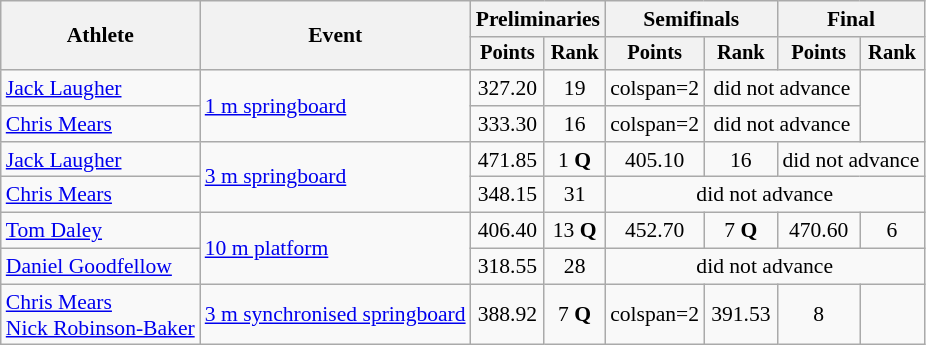<table class=wikitable style="font-size:90%">
<tr>
<th rowspan="2">Athlete</th>
<th rowspan="2">Event</th>
<th colspan="2">Preliminaries</th>
<th colspan="2">Semifinals</th>
<th colspan="2">Final</th>
</tr>
<tr style="font-size:95%">
<th>Points</th>
<th>Rank</th>
<th>Points</th>
<th>Rank</th>
<th>Points</th>
<th>Rank</th>
</tr>
<tr align=center>
<td align=left><a href='#'>Jack Laugher</a></td>
<td align=left rowspan=2><a href='#'>1 m springboard</a></td>
<td>327.20</td>
<td>19</td>
<td>colspan=2 </td>
<td colspan=2>did not advance</td>
</tr>
<tr align=center>
<td align=left><a href='#'>Chris Mears</a></td>
<td>333.30</td>
<td>16</td>
<td>colspan=2 </td>
<td colspan=2>did not advance</td>
</tr>
<tr align=center>
<td align=left><a href='#'>Jack Laugher</a></td>
<td align=left rowspan=2><a href='#'>3 m springboard</a></td>
<td>471.85</td>
<td>1 <strong>Q</strong></td>
<td>405.10</td>
<td>16</td>
<td colspan=2>did not advance</td>
</tr>
<tr align=center>
<td align=left><a href='#'>Chris Mears</a></td>
<td>348.15</td>
<td>31</td>
<td colspan=4>did not advance</td>
</tr>
<tr align=center>
<td align=left><a href='#'>Tom Daley</a></td>
<td align=left rowspan=2><a href='#'>10 m platform</a></td>
<td>406.40</td>
<td>13 <strong>Q</strong></td>
<td>452.70</td>
<td>7 <strong>Q</strong></td>
<td>470.60</td>
<td>6</td>
</tr>
<tr align=center>
<td align=left><a href='#'>Daniel Goodfellow</a></td>
<td>318.55</td>
<td>28</td>
<td colspan=4>did not advance</td>
</tr>
<tr align=center>
<td align=left><a href='#'>Chris Mears</a><br><a href='#'>Nick Robinson-Baker</a></td>
<td align=left><a href='#'>3 m synchronised springboard</a></td>
<td>388.92</td>
<td>7 <strong>Q</strong></td>
<td>colspan=2 </td>
<td>391.53</td>
<td>8</td>
</tr>
</table>
